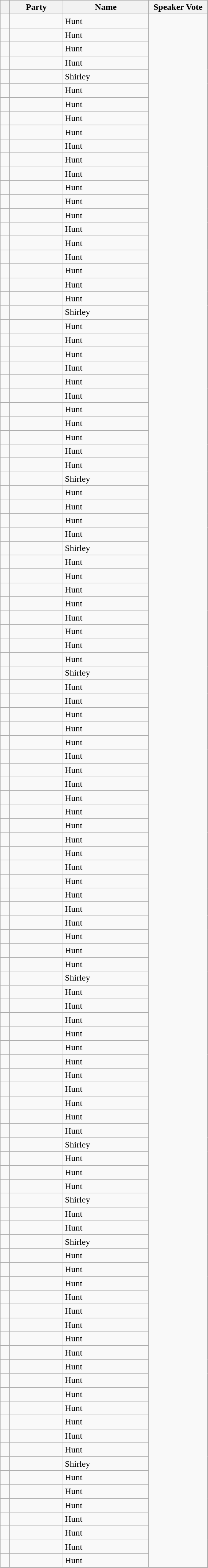<table class="wikitable sortable mw-collapsible mw-collapsed">
<tr>
<th width=10 class=unsortable></th>
<th width=90>Party</th>
<th width=150>Name</th>
<th width=100>Speaker Vote</th>
</tr>
<tr>
<td></td>
<td></td>
<td>Hunt</td>
</tr>
<tr>
<td></td>
<td></td>
<td>Hunt</td>
</tr>
<tr>
<td></td>
<td></td>
<td>Hunt</td>
</tr>
<tr>
<td></td>
<td></td>
<td>Hunt</td>
</tr>
<tr>
<td></td>
<td></td>
<td>Shirley</td>
</tr>
<tr>
<td></td>
<td></td>
<td>Hunt</td>
</tr>
<tr>
<td></td>
<td></td>
<td>Hunt</td>
</tr>
<tr>
<td></td>
<td></td>
<td>Hunt</td>
</tr>
<tr>
<td></td>
<td></td>
<td>Hunt</td>
</tr>
<tr>
<td></td>
<td></td>
<td>Hunt</td>
</tr>
<tr>
<td></td>
<td></td>
<td>Hunt</td>
</tr>
<tr>
<td></td>
<td></td>
<td>Hunt</td>
</tr>
<tr>
<td></td>
<td></td>
<td>Hunt</td>
</tr>
<tr>
<td></td>
<td></td>
<td>Hunt</td>
</tr>
<tr>
<td></td>
<td></td>
<td>Hunt</td>
</tr>
<tr>
<td></td>
<td></td>
<td>Hunt</td>
</tr>
<tr>
<td></td>
<td></td>
<td>Hunt</td>
</tr>
<tr>
<td></td>
<td></td>
<td>Hunt</td>
</tr>
<tr>
<td></td>
<td></td>
<td>Hunt</td>
</tr>
<tr>
<td></td>
<td></td>
<td>Hunt</td>
</tr>
<tr>
<td></td>
<td></td>
<td>Hunt</td>
</tr>
<tr>
<td></td>
<td></td>
<td>Shirley</td>
</tr>
<tr>
<td></td>
<td></td>
<td>Hunt</td>
</tr>
<tr>
<td></td>
<td></td>
<td>Hunt</td>
</tr>
<tr>
<td></td>
<td></td>
<td>Hunt</td>
</tr>
<tr>
<td></td>
<td></td>
<td>Hunt</td>
</tr>
<tr>
<td></td>
<td></td>
<td>Hunt</td>
</tr>
<tr>
<td></td>
<td></td>
<td>Hunt</td>
</tr>
<tr>
<td></td>
<td></td>
<td>Hunt</td>
</tr>
<tr>
<td></td>
<td></td>
<td>Hunt</td>
</tr>
<tr>
<td></td>
<td></td>
<td>Hunt</td>
</tr>
<tr>
<td></td>
<td></td>
<td>Hunt</td>
</tr>
<tr>
<td></td>
<td></td>
<td>Hunt</td>
</tr>
<tr>
<td></td>
<td></td>
<td>Shirley</td>
</tr>
<tr>
<td></td>
<td></td>
<td>Hunt</td>
</tr>
<tr>
<td></td>
<td></td>
<td>Hunt</td>
</tr>
<tr>
<td></td>
<td></td>
<td>Hunt</td>
</tr>
<tr>
<td></td>
<td></td>
<td>Hunt</td>
</tr>
<tr>
<td></td>
<td></td>
<td>Shirley</td>
</tr>
<tr>
<td></td>
<td></td>
<td>Hunt</td>
</tr>
<tr>
<td></td>
<td></td>
<td>Hunt</td>
</tr>
<tr>
<td></td>
<td></td>
<td>Hunt</td>
</tr>
<tr>
<td></td>
<td></td>
<td>Hunt</td>
</tr>
<tr>
<td></td>
<td></td>
<td>Hunt</td>
</tr>
<tr>
<td></td>
<td></td>
<td>Hunt</td>
</tr>
<tr>
<td></td>
<td></td>
<td>Hunt</td>
</tr>
<tr>
<td></td>
<td></td>
<td>Hunt</td>
</tr>
<tr>
<td></td>
<td></td>
<td>Shirley</td>
</tr>
<tr>
<td></td>
<td></td>
<td>Hunt</td>
</tr>
<tr>
<td></td>
<td></td>
<td>Hunt</td>
</tr>
<tr>
<td></td>
<td></td>
<td>Hunt</td>
</tr>
<tr>
<td></td>
<td></td>
<td>Hunt</td>
</tr>
<tr>
<td></td>
<td></td>
<td>Hunt</td>
</tr>
<tr>
<td></td>
<td></td>
<td>Hunt</td>
</tr>
<tr>
<td></td>
<td></td>
<td>Hunt</td>
</tr>
<tr>
<td></td>
<td></td>
<td>Hunt</td>
</tr>
<tr>
<td></td>
<td></td>
<td>Hunt</td>
</tr>
<tr>
<td></td>
<td></td>
<td>Hunt</td>
</tr>
<tr>
<td></td>
<td></td>
<td>Hunt</td>
</tr>
<tr>
<td></td>
<td></td>
<td>Hunt</td>
</tr>
<tr>
<td></td>
<td></td>
<td>Hunt</td>
</tr>
<tr>
<td></td>
<td></td>
<td>Hunt</td>
</tr>
<tr>
<td></td>
<td></td>
<td>Hunt</td>
</tr>
<tr>
<td></td>
<td></td>
<td>Hunt</td>
</tr>
<tr>
<td></td>
<td></td>
<td>Hunt</td>
</tr>
<tr>
<td></td>
<td></td>
<td>Hunt</td>
</tr>
<tr>
<td></td>
<td></td>
<td>Hunt</td>
</tr>
<tr>
<td></td>
<td></td>
<td>Hunt</td>
</tr>
<tr>
<td></td>
<td></td>
<td>Hunt</td>
</tr>
<tr>
<td></td>
<td></td>
<td>Shirley</td>
</tr>
<tr>
<td></td>
<td></td>
<td>Hunt</td>
</tr>
<tr>
<td></td>
<td></td>
<td>Hunt</td>
</tr>
<tr>
<td></td>
<td></td>
<td>Hunt</td>
</tr>
<tr>
<td></td>
<td></td>
<td>Hunt</td>
</tr>
<tr>
<td></td>
<td></td>
<td>Hunt</td>
</tr>
<tr>
<td></td>
<td></td>
<td>Hunt</td>
</tr>
<tr>
<td></td>
<td></td>
<td>Hunt</td>
</tr>
<tr>
<td></td>
<td></td>
<td>Hunt</td>
</tr>
<tr>
<td></td>
<td></td>
<td>Hunt</td>
</tr>
<tr>
<td></td>
<td></td>
<td>Hunt</td>
</tr>
<tr>
<td></td>
<td></td>
<td>Hunt</td>
</tr>
<tr>
<td></td>
<td></td>
<td>Shirley</td>
</tr>
<tr>
<td></td>
<td></td>
<td>Hunt</td>
</tr>
<tr>
<td></td>
<td></td>
<td>Hunt</td>
</tr>
<tr>
<td></td>
<td></td>
<td>Hunt</td>
</tr>
<tr>
<td></td>
<td></td>
<td>Shirley</td>
</tr>
<tr>
<td></td>
<td></td>
<td>Hunt</td>
</tr>
<tr>
<td></td>
<td></td>
<td>Hunt</td>
</tr>
<tr>
<td></td>
<td></td>
<td>Shirley</td>
</tr>
<tr>
<td></td>
<td></td>
<td>Hunt</td>
</tr>
<tr>
<td></td>
<td></td>
<td>Hunt</td>
</tr>
<tr>
<td></td>
<td></td>
<td>Hunt</td>
</tr>
<tr>
<td></td>
<td></td>
<td>Hunt</td>
</tr>
<tr>
<td></td>
<td></td>
<td>Hunt</td>
</tr>
<tr>
<td></td>
<td></td>
<td>Hunt</td>
</tr>
<tr>
<td></td>
<td></td>
<td>Hunt</td>
</tr>
<tr>
<td></td>
<td></td>
<td>Hunt</td>
</tr>
<tr>
<td></td>
<td></td>
<td>Hunt</td>
</tr>
<tr>
<td></td>
<td></td>
<td>Hunt</td>
</tr>
<tr>
<td></td>
<td></td>
<td>Hunt</td>
</tr>
<tr>
<td></td>
<td></td>
<td>Hunt</td>
</tr>
<tr>
<td></td>
<td></td>
<td>Hunt</td>
</tr>
<tr>
<td></td>
<td></td>
<td>Hunt</td>
</tr>
<tr>
<td></td>
<td></td>
<td>Hunt</td>
</tr>
<tr>
<td></td>
<td></td>
<td>Shirley</td>
</tr>
<tr>
<td></td>
<td></td>
<td>Hunt</td>
</tr>
<tr>
<td></td>
<td></td>
<td>Hunt</td>
</tr>
<tr>
<td></td>
<td></td>
<td>Hunt</td>
</tr>
<tr>
<td></td>
<td></td>
<td>Hunt</td>
</tr>
<tr>
<td></td>
<td></td>
<td>Hunt</td>
</tr>
<tr>
<td></td>
<td></td>
<td>Hunt</td>
</tr>
<tr>
<td></td>
<td></td>
<td>Hunt</td>
</tr>
<tr>
</tr>
</table>
